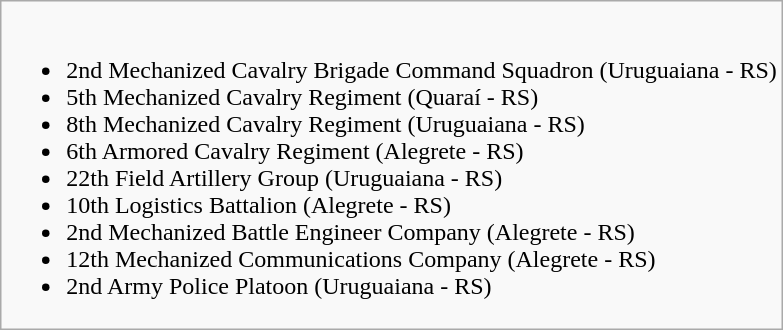<table class="wikitable mw-collapsible mw-collapsed" role="presentation" style="float:left;">
<tr>
<td><br><ul><li>2nd Mechanized Cavalry Brigade Command Squadron (Uruguaiana - RS)</li><li>5th Mechanized Cavalry Regiment (Quaraí - RS)</li><li>8th Mechanized Cavalry Regiment (Uruguaiana - RS)</li><li>6th Armored Cavalry Regiment (Alegrete - RS)</li><li>22th Field Artillery Group (Uruguaiana - RS)</li><li>10th Logistics Battalion (Alegrete - RS)</li><li>2nd Mechanized Battle Engineer Company (Alegrete - RS)</li><li>12th Mechanized Communications Company (Alegrete - RS)</li><li>2nd Army Police Platoon (Uruguaiana - RS)</li></ul></td>
</tr>
</table>
